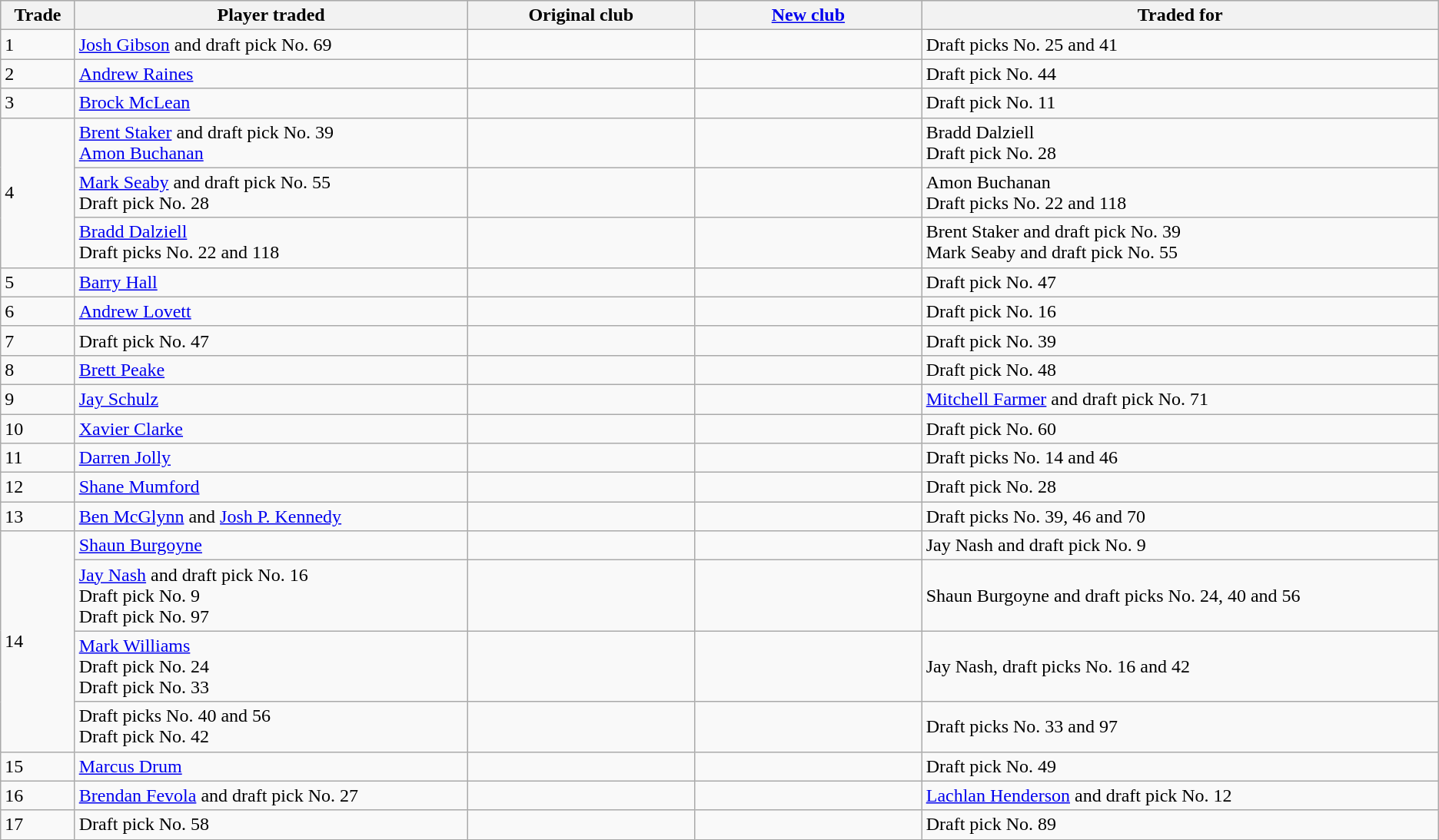<table class="wikitable sortable">
<tr style="background:#CCCCCC;">
<th width=3%>Trade</th>
<th width=19%>Player traded</th>
<th width=11%>Original club</th>
<th width=11%><a href='#'>New club</a></th>
<th width=25%>Traded for</th>
</tr>
<tr>
<td>1</td>
<td><a href='#'>Josh Gibson</a> and draft pick No. 69</td>
<td></td>
<td></td>
<td>Draft picks No. 25 and 41</td>
</tr>
<tr>
<td>2</td>
<td><a href='#'>Andrew Raines</a></td>
<td></td>
<td></td>
<td>Draft pick No. 44</td>
</tr>
<tr>
<td>3</td>
<td><a href='#'>Brock McLean</a></td>
<td></td>
<td></td>
<td>Draft pick No. 11</td>
</tr>
<tr>
<td rowspan="3">4</td>
<td><a href='#'>Brent Staker</a> and draft pick No. 39<br><a href='#'>Amon Buchanan</a></td>
<td><br></td>
<td></td>
<td>Bradd Dalziell<br>Draft pick No. 28</td>
</tr>
<tr>
<td><a href='#'>Mark Seaby</a> and draft pick No. 55<br>Draft pick No. 28</td>
<td><br></td>
<td></td>
<td>Amon Buchanan<br>Draft picks No. 22 and 118</td>
</tr>
<tr>
<td><a href='#'>Bradd Dalziell</a><br>Draft picks No. 22 and 118</td>
<td><br></td>
<td></td>
<td>Brent Staker and draft pick No. 39<br>Mark Seaby and draft pick No. 55</td>
</tr>
<tr>
<td>5</td>
<td><a href='#'>Barry Hall</a></td>
<td></td>
<td></td>
<td>Draft pick No. 47</td>
</tr>
<tr>
<td>6</td>
<td><a href='#'>Andrew Lovett</a></td>
<td></td>
<td></td>
<td>Draft pick No. 16</td>
</tr>
<tr>
<td>7</td>
<td>Draft pick No. 47</td>
<td></td>
<td></td>
<td>Draft pick No. 39</td>
</tr>
<tr>
<td>8</td>
<td><a href='#'>Brett Peake</a></td>
<td></td>
<td></td>
<td>Draft pick No. 48</td>
</tr>
<tr>
<td>9</td>
<td><a href='#'>Jay Schulz</a></td>
<td></td>
<td></td>
<td><a href='#'>Mitchell Farmer</a> and draft pick No. 71</td>
</tr>
<tr>
<td>10</td>
<td><a href='#'>Xavier Clarke</a></td>
<td></td>
<td></td>
<td>Draft pick No. 60</td>
</tr>
<tr>
<td>11</td>
<td><a href='#'>Darren Jolly</a></td>
<td></td>
<td></td>
<td>Draft picks No. 14 and 46</td>
</tr>
<tr>
<td>12</td>
<td><a href='#'>Shane Mumford</a></td>
<td></td>
<td></td>
<td>Draft pick No. 28</td>
</tr>
<tr>
<td>13</td>
<td><a href='#'>Ben McGlynn</a> and <a href='#'>Josh P. Kennedy</a></td>
<td></td>
<td></td>
<td>Draft picks No. 39, 46 and 70</td>
</tr>
<tr>
<td rowspan="4">14</td>
<td><a href='#'>Shaun Burgoyne</a></td>
<td></td>
<td></td>
<td>Jay Nash and draft pick No. 9</td>
</tr>
<tr>
<td><a href='#'>Jay Nash</a> and draft pick No. 16<br>Draft pick No. 9<br>Draft pick No. 97</td>
<td><br><br></td>
<td></td>
<td>Shaun Burgoyne and draft picks No. 24, 40 and 56</td>
</tr>
<tr>
<td><a href='#'>Mark Williams</a><br>Draft pick No. 24<br>Draft pick No. 33</td>
<td><br><br></td>
<td></td>
<td>Jay Nash, draft picks No. 16 and 42</td>
</tr>
<tr>
<td>Draft picks No. 40 and 56<br>Draft pick No. 42</td>
<td><br></td>
<td></td>
<td>Draft picks No. 33 and 97</td>
</tr>
<tr>
<td>15</td>
<td><a href='#'>Marcus Drum</a></td>
<td></td>
<td></td>
<td>Draft pick No. 49</td>
</tr>
<tr>
<td>16</td>
<td><a href='#'>Brendan Fevola</a> and draft pick No. 27</td>
<td></td>
<td></td>
<td><a href='#'>Lachlan Henderson</a> and draft pick No. 12</td>
</tr>
<tr>
<td>17</td>
<td>Draft pick No. 58</td>
<td></td>
<td></td>
<td>Draft pick No. 89</td>
</tr>
</table>
